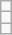<table class="wikitable">
<tr>
<td></td>
</tr>
<tr>
<td></td>
</tr>
<tr>
<td></td>
</tr>
</table>
